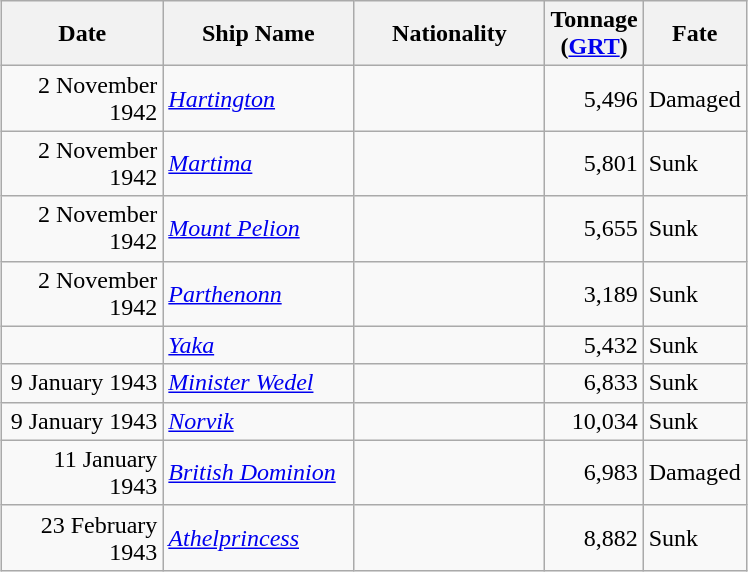<table class="wikitable sortable" style="margin: 1em auto 1em auto;">
<tr>
<th width="100px">Date</th>
<th width="120px">Ship Name</th>
<th width="120px">Nationality</th>
<th width="25px">Tonnage<br>(<a href='#'>GRT</a>)</th>
<th width="50px">Fate</th>
</tr>
<tr>
<td align="right">2 November 1942</td>
<td align="left"><a href='#'><em>Hartington</em></a></td>
<td align="left"></td>
<td align="right">5,496</td>
<td align="left">Damaged</td>
</tr>
<tr>
<td align="right">2 November 1942</td>
<td align="left"><a href='#'><em>Martima</em></a></td>
<td align="left"></td>
<td align="right">5,801</td>
<td align="left">Sunk</td>
</tr>
<tr>
<td align="right">2 November 1942</td>
<td align="left"><a href='#'><em>Mount Pelion</em></a></td>
<td align="left"></td>
<td align="right">5,655</td>
<td align="left">Sunk</td>
</tr>
<tr>
<td align="right">2 November 1942</td>
<td align="left"><a href='#'><em>Parthenonn</em></a></td>
<td align="left"></td>
<td align="right">3,189</td>
<td align="left">Sunk</td>
</tr>
<tr>
<td align="right"></td>
<td align="left"><a href='#'><em>Yaka</em></a></td>
<td align="left"></td>
<td align="right">5,432</td>
<td align="left">Sunk</td>
</tr>
<tr>
<td align="right">9 January 1943</td>
<td align="left"><a href='#'><em>Minister Wedel</em></a></td>
<td align="left"></td>
<td align="right">6,833</td>
<td align="left">Sunk</td>
</tr>
<tr>
<td align="right">9 January 1943</td>
<td align="left"><a href='#'><em>Norvik</em></a></td>
<td align="left"></td>
<td align="right">10,034</td>
<td align="left">Sunk</td>
</tr>
<tr>
<td align="right">11 January 1943</td>
<td align="left"><a href='#'><em>British Dominion</em></a></td>
<td align="left"></td>
<td align="right">6,983</td>
<td align="left">Damaged</td>
</tr>
<tr>
<td align="right">23 February 1943</td>
<td align="left"><a href='#'><em>Athelprincess</em></a></td>
<td align="left"></td>
<td align="right">8,882</td>
<td align="left">Sunk</td>
</tr>
</table>
